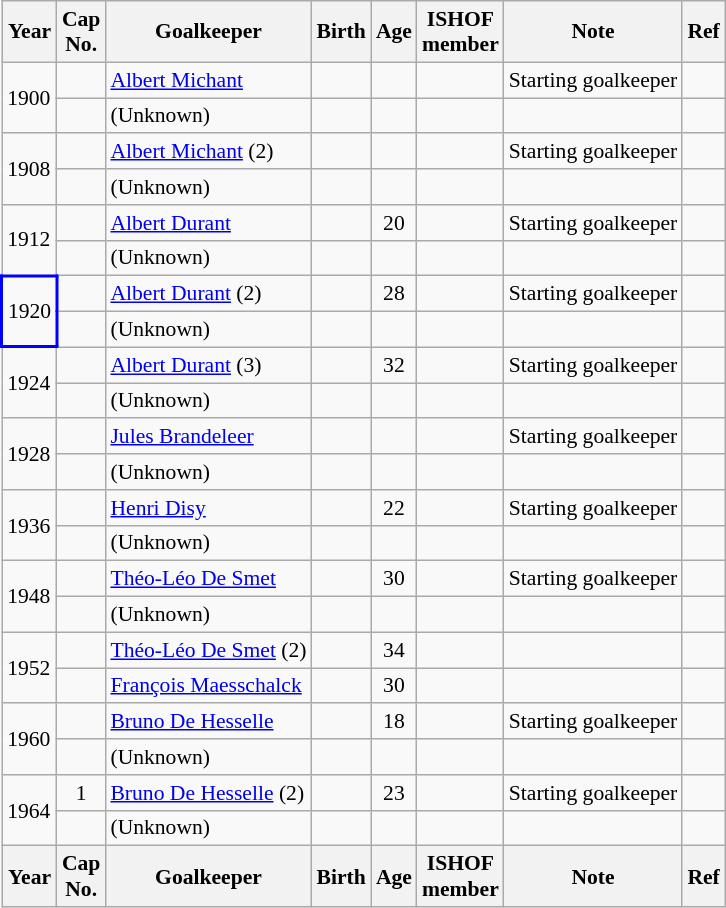<table class="wikitable sortable" style="text-align: center; font-size: 90%; margin-left: 1em;">
<tr>
<th>Year</th>
<th class="unsortable">Cap<br>No.</th>
<th>Goalkeeper</th>
<th>Birth</th>
<th>Age</th>
<th>ISHOF<br>member</th>
<th>Note</th>
<th class="unsortable">Ref</th>
</tr>
<tr>
<td rowspan="2" style="text-align: left;">1900 </td>
<td></td>
<td style="text-align: left;" data-sort-value="Michant, Albert"><a href='#'>Albert Michant</a></td>
<td></td>
<td></td>
<td></td>
<td style="text-align: left;">Starting goalkeeper</td>
<td></td>
</tr>
<tr>
<td></td>
<td style="text-align: left;" data-sort-value="ZZZZZ">(Unknown)</td>
<td></td>
<td></td>
<td></td>
<td style="text-align: left;"></td>
<td></td>
</tr>
<tr>
<td rowspan="2" style="text-align: left;">1908 </td>
<td></td>
<td style="text-align: left;" data-sort-value="Michant, Albert"><a href='#'>Albert Michant</a> (2)</td>
<td></td>
<td></td>
<td></td>
<td style="text-align: left;">Starting goalkeeper</td>
<td></td>
</tr>
<tr>
<td></td>
<td style="text-align: left;" data-sort-value="ZZZZZ">(Unknown)</td>
<td></td>
<td></td>
<td></td>
<td style="text-align: left;"></td>
<td></td>
</tr>
<tr>
<td rowspan="2" style="text-align: left;">1912 </td>
<td></td>
<td style="text-align: left;" data-sort-value="Durant, Albert"><a href='#'>Albert Durant</a></td>
<td></td>
<td>20</td>
<td></td>
<td style="text-align: left;">Starting goalkeeper</td>
<td></td>
</tr>
<tr>
<td></td>
<td style="text-align: left;" data-sort-value="ZZZZZ">(Unknown)</td>
<td></td>
<td></td>
<td></td>
<td style="text-align: left;"></td>
<td></td>
</tr>
<tr>
<td rowspan="2" style="border: 2px solid blue; text-align: left;">1920 </td>
<td></td>
<td style="text-align: left;" data-sort-value="Durant, Albert"><a href='#'>Albert Durant</a> (2)</td>
<td></td>
<td>28</td>
<td></td>
<td style="text-align: left;">Starting goalkeeper</td>
<td></td>
</tr>
<tr>
<td></td>
<td style="text-align: left;" data-sort-value="ZZZZZ">(Unknown)</td>
<td></td>
<td></td>
<td></td>
<td style="text-align: left;"></td>
<td></td>
</tr>
<tr>
<td rowspan="2" style="text-align: left;">1924 </td>
<td></td>
<td style="text-align: left;" data-sort-value="Durant, Albert"><a href='#'>Albert Durant</a> (3)</td>
<td></td>
<td>32</td>
<td></td>
<td style="text-align: left;">Starting goalkeeper</td>
<td></td>
</tr>
<tr>
<td></td>
<td style="text-align: left;" data-sort-value="ZZZZZ">(Unknown)</td>
<td></td>
<td></td>
<td></td>
<td style="text-align: left;"></td>
<td></td>
</tr>
<tr>
<td rowspan="2" style="text-align: left;">1928</td>
<td></td>
<td style="text-align: left;" data-sort-value="Brandeleer, Jules"><a href='#'>Jules Brandeleer</a></td>
<td></td>
<td></td>
<td></td>
<td style="text-align: left;">Starting goalkeeper</td>
<td></td>
</tr>
<tr>
<td></td>
<td style="text-align: left;" data-sort-value="ZZZZZ">(Unknown)</td>
<td></td>
<td></td>
<td></td>
<td style="text-align: left;"></td>
<td></td>
</tr>
<tr>
<td rowspan="2" style="text-align: left;">1936 </td>
<td></td>
<td style="text-align: left;" data-sort-value="Disy, Henri"><a href='#'>Henri Disy</a></td>
<td></td>
<td>22</td>
<td></td>
<td style="text-align: left;">Starting goalkeeper</td>
<td></td>
</tr>
<tr>
<td></td>
<td style="text-align: left;" data-sort-value="ZZZZZ">(Unknown)</td>
<td></td>
<td></td>
<td></td>
<td style="text-align: left;"></td>
<td></td>
</tr>
<tr>
<td rowspan="2" style="text-align: left;">1948</td>
<td></td>
<td style="text-align: left;" data-sort-value="Smet, Théo-Léo De"><a href='#'>Théo-Léo De Smet</a></td>
<td></td>
<td>30</td>
<td></td>
<td style="text-align: left;">Starting goalkeeper</td>
<td></td>
</tr>
<tr>
<td></td>
<td style="text-align: left;" data-sort-value="ZZZZZ">(Unknown)</td>
<td></td>
<td></td>
<td></td>
<td style="text-align: left;"></td>
<td></td>
</tr>
<tr>
<td rowspan="2" style="text-align: left;">1952</td>
<td></td>
<td style="text-align: left;" data-sort-value="Smet, Théo-Léo De"><a href='#'>Théo-Léo De Smet</a> (2)</td>
<td></td>
<td>34</td>
<td></td>
<td style="text-align: left;"></td>
<td></td>
</tr>
<tr>
<td></td>
<td style="text-align: left;" data-sort-value="Maesschalck, François"><a href='#'>François Maesschalck</a></td>
<td></td>
<td>30</td>
<td></td>
<td style="text-align: left;"></td>
<td></td>
</tr>
<tr>
<td rowspan="2" style="text-align: left;">1960</td>
<td></td>
<td style="text-align: left;" data-sort-value="Hesselle, Bruno De"><a href='#'>Bruno De Hesselle</a></td>
<td></td>
<td>18</td>
<td></td>
<td style="text-align: left;">Starting goalkeeper</td>
<td></td>
</tr>
<tr>
<td></td>
<td style="text-align: left;" data-sort-value="ZZZZZ">(Unknown)</td>
<td></td>
<td></td>
<td></td>
<td style="text-align: left;"></td>
<td></td>
</tr>
<tr>
<td rowspan="2" style="text-align: left;">1964</td>
<td>1</td>
<td style="text-align: left;" data-sort-value="Hesselle, Bruno De"><a href='#'>Bruno De Hesselle</a> (2)</td>
<td></td>
<td>23</td>
<td></td>
<td style="text-align: left;">Starting goalkeeper</td>
<td></td>
</tr>
<tr>
<td></td>
<td style="text-align: left;" data-sort-value="ZZZZZ">(Unknown)</td>
<td></td>
<td></td>
<td></td>
<td style="text-align: left;"></td>
<td></td>
</tr>
<tr>
<th>Year</th>
<th>Cap<br>No.</th>
<th>Goalkeeper</th>
<th>Birth</th>
<th>Age</th>
<th>ISHOF<br>member</th>
<th>Note</th>
<th>Ref</th>
</tr>
</table>
